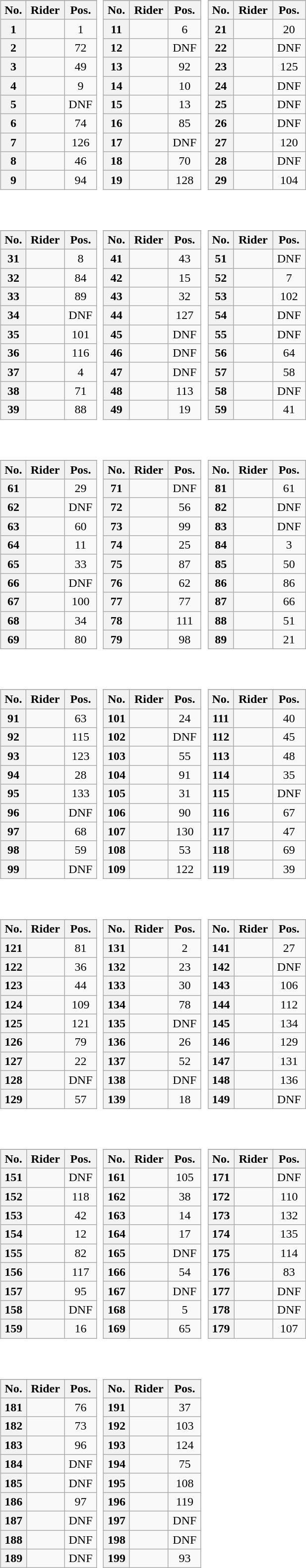<table>
<tr valign="top">
<td style="width:33%;"><br><table class="wikitable plainrowheaders" style="width:97%">
<tr>
</tr>
<tr style="text-align:center;">
<th scope="col">No.</th>
<th scope="col">Rider</th>
<th scope="col">Pos.</th>
</tr>
<tr>
<th scope="row" style="text-align:center;">1</th>
<td></td>
<td style="text-align:center;">1</td>
</tr>
<tr>
<th scope="row" style="text-align:center;">2</th>
<td></td>
<td style="text-align:center;">72</td>
</tr>
<tr>
<th scope="row" style="text-align:center;">3</th>
<td></td>
<td style="text-align:center;">49</td>
</tr>
<tr>
<th scope="row" style="text-align:center;">4</th>
<td></td>
<td style="text-align:center;">9</td>
</tr>
<tr>
<th scope="row" style="text-align:center;">5</th>
<td></td>
<td style="text-align:center;">DNF</td>
</tr>
<tr>
<th scope="row" style="text-align:center;">6</th>
<td></td>
<td style="text-align:center;">74</td>
</tr>
<tr>
<th scope="row" style="text-align:center;">7</th>
<td></td>
<td style="text-align:center;">126</td>
</tr>
<tr>
<th scope="row" style="text-align:center;">8</th>
<td></td>
<td style="text-align:center;">46</td>
</tr>
<tr>
<th scope="row" style="text-align:center;">9</th>
<td></td>
<td style="text-align:center;">94</td>
</tr>
</table>
</td>
<td><br><table class="wikitable plainrowheaders" style="width:97%">
<tr>
</tr>
<tr style="text-align:center;">
<th scope="col">No.</th>
<th scope="col">Rider</th>
<th scope="col">Pos.</th>
</tr>
<tr>
<th scope="row" style="text-align:center;">11</th>
<td></td>
<td style="text-align:center;">6</td>
</tr>
<tr>
<th scope="row" style="text-align:center;">12</th>
<td></td>
<td style="text-align:center;">DNF</td>
</tr>
<tr>
<th scope="row" style="text-align:center;">13</th>
<td></td>
<td style="text-align:center;">92</td>
</tr>
<tr>
<th scope="row" style="text-align:center;">14</th>
<td></td>
<td style="text-align:center;">10</td>
</tr>
<tr>
<th scope="row" style="text-align:center;">15</th>
<td></td>
<td style="text-align:center;">13</td>
</tr>
<tr>
<th scope="row" style="text-align:center;">16</th>
<td></td>
<td style="text-align:center;">85</td>
</tr>
<tr>
<th scope="row" style="text-align:center;">17</th>
<td></td>
<td style="text-align:center;">DNF</td>
</tr>
<tr>
<th scope="row" style="text-align:center;">18</th>
<td></td>
<td style="text-align:center;">70</td>
</tr>
<tr>
<th scope="row" style="text-align:center;">19</th>
<td></td>
<td style="text-align:center;">128</td>
</tr>
</table>
</td>
<td><br><table class="wikitable plainrowheaders" style="width:97%">
<tr>
</tr>
<tr style="text-align:center;">
<th scope="col">No.</th>
<th scope="col">Rider</th>
<th scope="col">Pos.</th>
</tr>
<tr>
<th scope="row" style="text-align:center;">21</th>
<td></td>
<td style="text-align:center;">20</td>
</tr>
<tr>
<th scope="row" style="text-align:center;">22</th>
<td></td>
<td style="text-align:center;">DNF</td>
</tr>
<tr>
<th scope="row" style="text-align:center;">23</th>
<td></td>
<td style="text-align:center;">125</td>
</tr>
<tr>
<th scope="row" style="text-align:center;">24</th>
<td></td>
<td style="text-align:center;">DNF</td>
</tr>
<tr>
<th scope="row" style="text-align:center;">25</th>
<td></td>
<td style="text-align:center;">DNF</td>
</tr>
<tr>
<th scope="row" style="text-align:center;">26</th>
<td></td>
<td style="text-align:center;">DNF</td>
</tr>
<tr>
<th scope="row" style="text-align:center;">27</th>
<td></td>
<td style="text-align:center;">120</td>
</tr>
<tr>
<th scope="row" style="text-align:center;">28</th>
<td></td>
<td style="text-align:center;">DNF</td>
</tr>
<tr>
<th scope="row" style="text-align:center;">29</th>
<td></td>
<td style="text-align:center;">104</td>
</tr>
</table>
</td>
</tr>
<tr valign="top">
<td><br><table class="wikitable plainrowheaders" style="width:97%">
<tr>
</tr>
<tr style="text-align:center;">
<th scope="col">No.</th>
<th scope="col">Rider</th>
<th scope="col">Pos.</th>
</tr>
<tr>
<th scope="row" style="text-align:center;">31</th>
<td></td>
<td style="text-align:center;">8</td>
</tr>
<tr>
<th scope="row" style="text-align:center;">32</th>
<td></td>
<td style="text-align:center;">84</td>
</tr>
<tr>
<th scope="row" style="text-align:center;">33</th>
<td></td>
<td style="text-align:center;">89</td>
</tr>
<tr>
<th scope="row" style="text-align:center;">34</th>
<td></td>
<td style="text-align:center;">DNF</td>
</tr>
<tr>
<th scope="row" style="text-align:center;">35</th>
<td></td>
<td style="text-align:center;">101</td>
</tr>
<tr>
<th scope="row" style="text-align:center;">36</th>
<td></td>
<td style="text-align:center;">116</td>
</tr>
<tr>
<th scope="row" style="text-align:center;">37</th>
<td></td>
<td style="text-align:center;">4</td>
</tr>
<tr>
<th scope="row" style="text-align:center;">38</th>
<td></td>
<td style="text-align:center;">71</td>
</tr>
<tr>
<th scope="row" style="text-align:center;">39</th>
<td></td>
<td style="text-align:center;">88</td>
</tr>
</table>
</td>
<td><br><table class="wikitable plainrowheaders" style="width:97%">
<tr>
</tr>
<tr style="text-align:center;">
<th scope="col">No.</th>
<th scope="col">Rider</th>
<th scope="col">Pos.</th>
</tr>
<tr>
<th scope="row" style="text-align:center;">41</th>
<td></td>
<td style="text-align:center;">43</td>
</tr>
<tr>
<th scope="row" style="text-align:center;">42</th>
<td></td>
<td style="text-align:center;">15</td>
</tr>
<tr>
<th scope="row" style="text-align:center;">43</th>
<td></td>
<td style="text-align:center;">32</td>
</tr>
<tr>
<th scope="row" style="text-align:center;">44</th>
<td></td>
<td style="text-align:center;">127</td>
</tr>
<tr>
<th scope="row" style="text-align:center;">45</th>
<td></td>
<td style="text-align:center;">DNF</td>
</tr>
<tr>
<th scope="row" style="text-align:center;">46</th>
<td></td>
<td style="text-align:center;">DNF</td>
</tr>
<tr>
<th scope="row" style="text-align:center;">47</th>
<td></td>
<td style="text-align:center;">DNF</td>
</tr>
<tr>
<th scope="row" style="text-align:center;">48</th>
<td></td>
<td style="text-align:center;">113</td>
</tr>
<tr>
<th scope="row" style="text-align:center;">49</th>
<td></td>
<td style="text-align:center;">19</td>
</tr>
</table>
</td>
<td><br><table class="wikitable plainrowheaders" style="width:97%">
<tr>
</tr>
<tr style="text-align:center;">
<th scope="col">No.</th>
<th scope="col">Rider</th>
<th scope="col">Pos.</th>
</tr>
<tr>
<th scope="row" style="text-align:center;">51</th>
<td></td>
<td style="text-align:center;">DNF</td>
</tr>
<tr>
<th scope="row" style="text-align:center;">52</th>
<td></td>
<td style="text-align:center;">7</td>
</tr>
<tr>
<th scope="row" style="text-align:center;">53</th>
<td></td>
<td style="text-align:center;">102</td>
</tr>
<tr>
<th scope="row" style="text-align:center;">54</th>
<td></td>
<td style="text-align:center;">DNF</td>
</tr>
<tr>
<th scope="row" style="text-align:center;">55</th>
<td></td>
<td style="text-align:center;">DNF</td>
</tr>
<tr>
<th scope="row" style="text-align:center;">56</th>
<td></td>
<td style="text-align:center;">64</td>
</tr>
<tr>
<th scope="row" style="text-align:center;">57</th>
<td></td>
<td style="text-align:center;">58</td>
</tr>
<tr>
<th scope="row" style="text-align:center;">58</th>
<td></td>
<td style="text-align:center;">DNF</td>
</tr>
<tr>
<th scope="row" style="text-align:center;">59</th>
<td></td>
<td style="text-align:center;">41</td>
</tr>
</table>
</td>
</tr>
<tr valign="top">
<td><br><table class="wikitable plainrowheaders" style="width:97%">
<tr>
</tr>
<tr style="text-align:center;">
<th scope="col">No.</th>
<th scope="col">Rider</th>
<th scope="col">Pos.</th>
</tr>
<tr>
<th scope="row" style="text-align:center;">61</th>
<td></td>
<td style="text-align:center;">29</td>
</tr>
<tr>
<th scope="row" style="text-align:center;">62</th>
<td></td>
<td style="text-align:center;">DNF</td>
</tr>
<tr>
<th scope="row" style="text-align:center;">63</th>
<td></td>
<td style="text-align:center;">60</td>
</tr>
<tr>
<th scope="row" style="text-align:center;">64</th>
<td></td>
<td style="text-align:center;">11</td>
</tr>
<tr>
<th scope="row" style="text-align:center;">65</th>
<td></td>
<td style="text-align:center;">33</td>
</tr>
<tr>
<th scope="row" style="text-align:center;">66</th>
<td></td>
<td style="text-align:center;">DNF</td>
</tr>
<tr>
<th scope="row" style="text-align:center;">67</th>
<td></td>
<td style="text-align:center;">100</td>
</tr>
<tr>
<th scope="row" style="text-align:center;">68</th>
<td></td>
<td style="text-align:center;">34</td>
</tr>
<tr>
<th scope="row" style="text-align:center;">69</th>
<td></td>
<td style="text-align:center;">80</td>
</tr>
</table>
</td>
<td><br><table class="wikitable plainrowheaders" style="width:97%">
<tr>
</tr>
<tr style="text-align:center;">
<th scope="col">No.</th>
<th scope="col">Rider</th>
<th scope="col">Pos.</th>
</tr>
<tr>
<th scope="row" style="text-align:center;">71</th>
<td></td>
<td style="text-align:center;">DNF</td>
</tr>
<tr>
<th scope="row" style="text-align:center;">72</th>
<td></td>
<td style="text-align:center;">56</td>
</tr>
<tr>
<th scope="row" style="text-align:center;">73</th>
<td></td>
<td style="text-align:center;">99</td>
</tr>
<tr>
<th scope="row" style="text-align:center;">74</th>
<td></td>
<td style="text-align:center;">25</td>
</tr>
<tr>
<th scope="row" style="text-align:center;">75</th>
<td></td>
<td style="text-align:center;">87</td>
</tr>
<tr>
<th scope="row" style="text-align:center;">76</th>
<td></td>
<td style="text-align:center;">62</td>
</tr>
<tr>
<th scope="row" style="text-align:center;">77</th>
<td></td>
<td style="text-align:center;">77</td>
</tr>
<tr>
<th scope="row" style="text-align:center;">78</th>
<td></td>
<td style="text-align:center;">111</td>
</tr>
<tr>
<th scope="row" style="text-align:center;">79</th>
<td></td>
<td style="text-align:center;">98</td>
</tr>
</table>
</td>
<td><br><table class="wikitable plainrowheaders" style="width:97%">
<tr>
</tr>
<tr style="text-align:center;">
<th scope="col">No.</th>
<th scope="col">Rider</th>
<th scope="col">Pos.</th>
</tr>
<tr>
<th scope="row" style="text-align:center;">81</th>
<td></td>
<td style="text-align:center;">61</td>
</tr>
<tr>
<th scope="row" style="text-align:center;">82</th>
<td></td>
<td style="text-align:center;">DNF</td>
</tr>
<tr>
<th scope="row" style="text-align:center;">83</th>
<td></td>
<td style="text-align:center;">DNF</td>
</tr>
<tr>
<th scope="row" style="text-align:center;">84</th>
<td></td>
<td style="text-align:center;">3</td>
</tr>
<tr>
<th scope="row" style="text-align:center;">85</th>
<td></td>
<td style="text-align:center;">50</td>
</tr>
<tr>
<th scope="row" style="text-align:center;">86</th>
<td></td>
<td style="text-align:center;">86</td>
</tr>
<tr>
<th scope="row" style="text-align:center;">87</th>
<td></td>
<td style="text-align:center;">66</td>
</tr>
<tr>
<th scope="row" style="text-align:center;">88</th>
<td></td>
<td style="text-align:center;">51</td>
</tr>
<tr>
<th scope="row" style="text-align:center;">89</th>
<td></td>
<td style="text-align:center;">21</td>
</tr>
</table>
</td>
</tr>
<tr valign="top">
<td><br><table class="wikitable plainrowheaders" style="width:97%">
<tr>
</tr>
<tr style="text-align:center;">
<th scope="col">No.</th>
<th scope="col">Rider</th>
<th scope="col">Pos.</th>
</tr>
<tr>
<th scope="row" style="text-align:center;">91</th>
<td></td>
<td style="text-align:center;">63</td>
</tr>
<tr>
<th scope="row" style="text-align:center;">92</th>
<td></td>
<td style="text-align:center;">115</td>
</tr>
<tr>
<th scope="row" style="text-align:center;">93</th>
<td></td>
<td style="text-align:center;">123</td>
</tr>
<tr>
<th scope="row" style="text-align:center;">94</th>
<td></td>
<td style="text-align:center;">28</td>
</tr>
<tr>
<th scope="row" style="text-align:center;">95</th>
<td></td>
<td style="text-align:center;">133</td>
</tr>
<tr>
<th scope="row" style="text-align:center;">96</th>
<td></td>
<td style="text-align:center;">DNF</td>
</tr>
<tr>
<th scope="row" style="text-align:center;">97</th>
<td></td>
<td style="text-align:center;">68</td>
</tr>
<tr>
<th scope="row" style="text-align:center;">98</th>
<td></td>
<td style="text-align:center;">59</td>
</tr>
<tr>
<th scope="row" style="text-align:center;">99</th>
<td></td>
<td style="text-align:center;">DNF</td>
</tr>
</table>
</td>
<td><br><table class="wikitable plainrowheaders" style="width:97%">
<tr>
</tr>
<tr style="text-align:center;">
<th scope="col">No.</th>
<th scope="col">Rider</th>
<th scope="col">Pos.</th>
</tr>
<tr>
<th scope="row" style="text-align:center;">101</th>
<td></td>
<td style="text-align:center;">24</td>
</tr>
<tr>
<th scope="row" style="text-align:center;">102</th>
<td></td>
<td style="text-align:center;">DNF</td>
</tr>
<tr>
<th scope="row" style="text-align:center;">103</th>
<td></td>
<td style="text-align:center;">55</td>
</tr>
<tr>
<th scope="row" style="text-align:center;">104</th>
<td></td>
<td style="text-align:center;">91</td>
</tr>
<tr>
<th scope="row" style="text-align:center;">105</th>
<td></td>
<td style="text-align:center;">31</td>
</tr>
<tr>
<th scope="row" style="text-align:center;">106</th>
<td></td>
<td style="text-align:center;">90</td>
</tr>
<tr>
<th scope="row" style="text-align:center;">107</th>
<td></td>
<td style="text-align:center;">130</td>
</tr>
<tr>
<th scope="row" style="text-align:center;">108</th>
<td></td>
<td style="text-align:center;">53</td>
</tr>
<tr>
<th scope="row" style="text-align:center;">109</th>
<td></td>
<td style="text-align:center;">122</td>
</tr>
</table>
</td>
<td><br><table class="wikitable plainrowheaders" style="width:97%">
<tr>
</tr>
<tr style="text-align:center;">
<th scope="col">No.</th>
<th scope="col">Rider</th>
<th scope="col">Pos.</th>
</tr>
<tr>
<th scope="row" style="text-align:center;">111</th>
<td></td>
<td style="text-align:center;">40</td>
</tr>
<tr>
<th scope="row" style="text-align:center;">112</th>
<td></td>
<td style="text-align:center;">45</td>
</tr>
<tr>
<th scope="row" style="text-align:center;">113</th>
<td></td>
<td style="text-align:center;">48</td>
</tr>
<tr>
<th scope="row" style="text-align:center;">114</th>
<td></td>
<td style="text-align:center;">35</td>
</tr>
<tr>
<th scope="row" style="text-align:center;">115</th>
<td></td>
<td style="text-align:center;">DNF</td>
</tr>
<tr>
<th scope="row" style="text-align:center;">116</th>
<td></td>
<td style="text-align:center;">67</td>
</tr>
<tr>
<th scope="row" style="text-align:center;">117</th>
<td></td>
<td style="text-align:center;">47</td>
</tr>
<tr>
<th scope="row" style="text-align:center;">118</th>
<td></td>
<td style="text-align:center;">69</td>
</tr>
<tr>
<th scope="row" style="text-align:center;">119</th>
<td></td>
<td style="text-align:center;">39</td>
</tr>
</table>
</td>
</tr>
<tr valign="top">
<td><br><table class="wikitable plainrowheaders" style="width:97%">
<tr>
</tr>
<tr style="text-align:center;">
<th scope="col">No.</th>
<th scope="col">Rider</th>
<th scope="col">Pos.</th>
</tr>
<tr>
<th scope="row" style="text-align:center;">121</th>
<td></td>
<td style="text-align:center;">81</td>
</tr>
<tr>
<th scope="row" style="text-align:center;">122</th>
<td></td>
<td style="text-align:center;">36</td>
</tr>
<tr>
<th scope="row" style="text-align:center;">123</th>
<td></td>
<td style="text-align:center;">44</td>
</tr>
<tr>
<th scope="row" style="text-align:center;">124</th>
<td></td>
<td style="text-align:center;">109</td>
</tr>
<tr>
<th scope="row" style="text-align:center;">125</th>
<td></td>
<td style="text-align:center;">121</td>
</tr>
<tr>
<th scope="row" style="text-align:center;">126</th>
<td></td>
<td style="text-align:center;">79</td>
</tr>
<tr>
<th scope="row" style="text-align:center;">127</th>
<td></td>
<td style="text-align:center;">22</td>
</tr>
<tr>
<th scope="row" style="text-align:center;">128</th>
<td></td>
<td style="text-align:center;">DNF</td>
</tr>
<tr>
<th scope="row" style="text-align:center;">129</th>
<td></td>
<td style="text-align:center;">57</td>
</tr>
</table>
</td>
<td><br><table class="wikitable plainrowheaders" style="width:97%">
<tr>
</tr>
<tr style="text-align:center;">
<th scope="col">No.</th>
<th scope="col">Rider</th>
<th scope="col">Pos.</th>
</tr>
<tr>
<th scope="row" style="text-align:center;">131</th>
<td></td>
<td style="text-align:center;">2</td>
</tr>
<tr>
<th scope="row" style="text-align:center;">132</th>
<td></td>
<td style="text-align:center;">23</td>
</tr>
<tr>
<th scope="row" style="text-align:center;">133</th>
<td></td>
<td style="text-align:center;">30</td>
</tr>
<tr>
<th scope="row" style="text-align:center;">134</th>
<td></td>
<td style="text-align:center;">78</td>
</tr>
<tr>
<th scope="row" style="text-align:center;">135</th>
<td></td>
<td style="text-align:center;">DNF</td>
</tr>
<tr>
<th scope="row" style="text-align:center;">136</th>
<td></td>
<td style="text-align:center;">26</td>
</tr>
<tr>
<th scope="row" style="text-align:center;">137</th>
<td></td>
<td style="text-align:center;">52</td>
</tr>
<tr>
<th scope="row" style="text-align:center;">138</th>
<td></td>
<td style="text-align:center;">DNF</td>
</tr>
<tr>
<th scope="row" style="text-align:center;">139</th>
<td></td>
<td style="text-align:center;">18</td>
</tr>
</table>
</td>
<td><br><table class="wikitable plainrowheaders" style="width:97%">
<tr>
</tr>
<tr style="text-align:center;">
<th scope="col">No.</th>
<th scope="col">Rider</th>
<th scope="col">Pos.</th>
</tr>
<tr>
<th scope="row" style="text-align:center;">141</th>
<td></td>
<td style="text-align:center;">27</td>
</tr>
<tr>
<th scope="row" style="text-align:center;">142</th>
<td></td>
<td style="text-align:center;">DNF</td>
</tr>
<tr>
<th scope="row" style="text-align:center;">143</th>
<td></td>
<td style="text-align:center;">106</td>
</tr>
<tr>
<th scope="row" style="text-align:center;">144</th>
<td></td>
<td style="text-align:center;">112</td>
</tr>
<tr>
<th scope="row" style="text-align:center;">145</th>
<td></td>
<td style="text-align:center;">134</td>
</tr>
<tr>
<th scope="row" style="text-align:center;">146</th>
<td></td>
<td style="text-align:center;">129</td>
</tr>
<tr>
<th scope="row" style="text-align:center;">147</th>
<td></td>
<td style="text-align:center;">131</td>
</tr>
<tr>
<th scope="row" style="text-align:center;">148</th>
<td></td>
<td style="text-align:center;">136</td>
</tr>
<tr>
<th scope="row" style="text-align:center;">149</th>
<td></td>
<td style="text-align:center;">DNF</td>
</tr>
</table>
</td>
</tr>
<tr valign="top">
<td><br><table class="wikitable plainrowheaders" style="width:97%">
<tr>
</tr>
<tr style="text-align:center;">
<th scope="col">No.</th>
<th scope="col">Rider</th>
<th scope="col">Pos.</th>
</tr>
<tr>
<th scope="row" style="text-align:center;">151</th>
<td></td>
<td style="text-align:center;">DNF</td>
</tr>
<tr>
<th scope="row" style="text-align:center;">152</th>
<td></td>
<td style="text-align:center;">118</td>
</tr>
<tr>
<th scope="row" style="text-align:center;">153</th>
<td></td>
<td style="text-align:center;">42</td>
</tr>
<tr>
<th scope="row" style="text-align:center;">154</th>
<td></td>
<td style="text-align:center;">12</td>
</tr>
<tr>
<th scope="row" style="text-align:center;">155</th>
<td></td>
<td style="text-align:center;">82</td>
</tr>
<tr>
<th scope="row" style="text-align:center;">156</th>
<td></td>
<td style="text-align:center;">117</td>
</tr>
<tr>
<th scope="row" style="text-align:center;">157</th>
<td></td>
<td style="text-align:center;">95</td>
</tr>
<tr>
<th scope="row" style="text-align:center;">158</th>
<td></td>
<td style="text-align:center;">DNF</td>
</tr>
<tr>
<th scope="row" style="text-align:center;">159</th>
<td></td>
<td style="text-align:center;">16</td>
</tr>
</table>
</td>
<td><br><table class="wikitable plainrowheaders" style="width:97%">
<tr>
</tr>
<tr style="text-align:center;">
<th scope="col">No.</th>
<th scope="col">Rider</th>
<th scope="col">Pos.</th>
</tr>
<tr>
<th scope="row" style="text-align:center;">161</th>
<td></td>
<td style="text-align:center;">105</td>
</tr>
<tr>
<th scope="row" style="text-align:center;">162</th>
<td></td>
<td style="text-align:center;">38</td>
</tr>
<tr>
<th scope="row" style="text-align:center;">163</th>
<td></td>
<td style="text-align:center;">14</td>
</tr>
<tr>
<th scope="row" style="text-align:center;">164</th>
<td></td>
<td style="text-align:center;">17</td>
</tr>
<tr>
<th scope="row" style="text-align:center;">165</th>
<td></td>
<td style="text-align:center;">DNF</td>
</tr>
<tr>
<th scope="row" style="text-align:center;">166</th>
<td></td>
<td style="text-align:center;">54</td>
</tr>
<tr>
<th scope="row" style="text-align:center;">167</th>
<td></td>
<td style="text-align:center;">DNF</td>
</tr>
<tr>
<th scope="row" style="text-align:center;">168</th>
<td></td>
<td style="text-align:center;">5</td>
</tr>
<tr>
<th scope="row" style="text-align:center;">169</th>
<td></td>
<td style="text-align:center;">65</td>
</tr>
</table>
</td>
<td><br><table class="wikitable plainrowheaders" style="width:97%">
<tr>
</tr>
<tr style="text-align:center;">
<th scope="col">No.</th>
<th scope="col">Rider</th>
<th scope="col">Pos.</th>
</tr>
<tr>
<th scope="row" style="text-align:center;">171</th>
<td></td>
<td style="text-align:center;">DNF</td>
</tr>
<tr>
<th scope="row" style="text-align:center;">172</th>
<td></td>
<td style="text-align:center;">110</td>
</tr>
<tr>
<th scope="row" style="text-align:center;">173</th>
<td></td>
<td style="text-align:center;">132</td>
</tr>
<tr>
<th scope="row" style="text-align:center;">174</th>
<td></td>
<td style="text-align:center;">135</td>
</tr>
<tr>
<th scope="row" style="text-align:center;">175</th>
<td></td>
<td style="text-align:center;">114</td>
</tr>
<tr>
<th scope="row" style="text-align:center;">176</th>
<td></td>
<td style="text-align:center;">83</td>
</tr>
<tr>
<th scope="row" style="text-align:center;">177</th>
<td></td>
<td style="text-align:center;">DNF</td>
</tr>
<tr>
<th scope="row" style="text-align:center;">178</th>
<td></td>
<td style="text-align:center;">DNF</td>
</tr>
<tr>
<th scope="row" style="text-align:center;">179</th>
<td></td>
<td style="text-align:center;">107</td>
</tr>
</table>
</td>
</tr>
<tr valign="top">
<td><br><table class="wikitable plainrowheaders" style="width:97%">
<tr>
</tr>
<tr style="text-align:center;">
<th scope="col">No.</th>
<th scope="col">Rider</th>
<th scope="col">Pos.</th>
</tr>
<tr>
<th scope="row" style="text-align:center;">181</th>
<td></td>
<td style="text-align:center;">76</td>
</tr>
<tr>
<th scope="row" style="text-align:center;">182</th>
<td></td>
<td style="text-align:center;">73</td>
</tr>
<tr>
<th scope="row" style="text-align:center;">183</th>
<td></td>
<td style="text-align:center;">96</td>
</tr>
<tr>
<th scope="row" style="text-align:center;">184</th>
<td></td>
<td style="text-align:center;">DNF</td>
</tr>
<tr>
<th scope="row" style="text-align:center;">185</th>
<td></td>
<td style="text-align:center;">DNF</td>
</tr>
<tr>
<th scope="row" style="text-align:center;">186</th>
<td></td>
<td style="text-align:center;">97</td>
</tr>
<tr>
<th scope="row" style="text-align:center;">187</th>
<td></td>
<td style="text-align:center;">DNF</td>
</tr>
<tr>
<th scope="row" style="text-align:center;">188</th>
<td></td>
<td style="text-align:center;">DNF</td>
</tr>
<tr>
<th scope="row" style="text-align:center;">189</th>
<td></td>
<td style="text-align:center;">DNF</td>
</tr>
</table>
</td>
<td><br><table class="wikitable plainrowheaders" style="width:97%">
<tr>
</tr>
<tr style="text-align:center;">
<th scope="col">No.</th>
<th scope="col">Rider</th>
<th scope="col">Pos.</th>
</tr>
<tr>
<th scope="row" style="text-align:center;">191</th>
<td></td>
<td style="text-align:center;">37</td>
</tr>
<tr>
<th scope="row" style="text-align:center;">192</th>
<td></td>
<td style="text-align:center;">103</td>
</tr>
<tr>
<th scope="row" style="text-align:center;">193</th>
<td></td>
<td style="text-align:center;">124</td>
</tr>
<tr>
<th scope="row" style="text-align:center;">194</th>
<td></td>
<td style="text-align:center;">75</td>
</tr>
<tr>
<th scope="row" style="text-align:center;">195</th>
<td></td>
<td style="text-align:center;">108</td>
</tr>
<tr>
<th scope="row" style="text-align:center;">196</th>
<td></td>
<td style="text-align:center;">119</td>
</tr>
<tr>
<th scope="row" style="text-align:center;">197</th>
<td></td>
<td style="text-align:center;">DNF</td>
</tr>
<tr>
<th scope="row" style="text-align:center;">198</th>
<td></td>
<td style="text-align:center;">DNF</td>
</tr>
<tr>
<th scope="row" style="text-align:center;">199</th>
<td></td>
<td style="text-align:center;">93</td>
</tr>
</table>
</td>
</tr>
</table>
